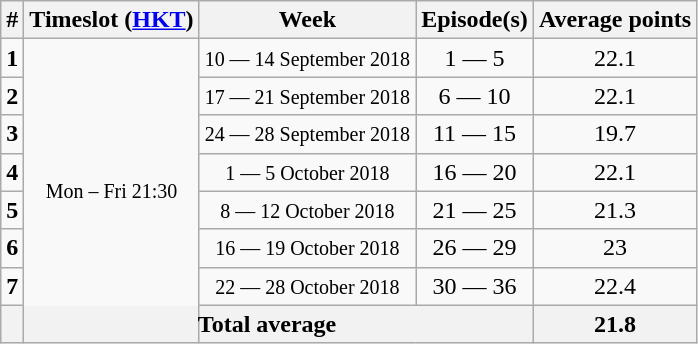<table class="wikitable" style="text-align:center;">
<tr>
<th>#</th>
<th>Timeslot (<a href='#'>HKT</a>)</th>
<th>Week</th>
<th>Episode(s)</th>
<th>Average points</th>
</tr>
<tr>
<td><strong>1</strong></td>
<td rowspan="8"><small>Mon – Fri 21:30</small></td>
<td><small>10 — 14 September 2018</small></td>
<td>1 — 5</td>
<td>22.1</td>
</tr>
<tr>
<td><strong>2</strong></td>
<td><small>17 — 21 September 2018</small></td>
<td>6 — 10</td>
<td>22.1</td>
</tr>
<tr>
<td><strong>3</strong></td>
<td><small>24 — 28 September 2018</small></td>
<td>11 — 15</td>
<td>19.7</td>
</tr>
<tr>
<td><strong>4</strong></td>
<td><small>1 — 5 October 2018</small></td>
<td>16 — 20</td>
<td>22.1</td>
</tr>
<tr>
<td><strong>5</strong></td>
<td><small>8 — 12 October 2018</small></td>
<td>21 — 25</td>
<td>21.3</td>
</tr>
<tr>
<td><strong>6</strong></td>
<td><small>16 — 19 October 2018</small></td>
<td>26 — 29</td>
<td>23</td>
</tr>
<tr>
<td><strong>7</strong></td>
<td><small>22 — 28 October 2018</small></td>
<td>30 — 36</td>
<td>22.4</td>
</tr>
<tr>
<th colspan="4"><strong>Total average</strong></th>
<th><strong>21.8</strong></th>
</tr>
</table>
